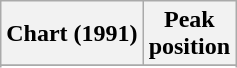<table class="wikitable plainrowheaders" style="text-align:center">
<tr>
<th scope="col">Chart (1991)</th>
<th scope="col">Peak<br> position</th>
</tr>
<tr>
</tr>
<tr>
</tr>
</table>
